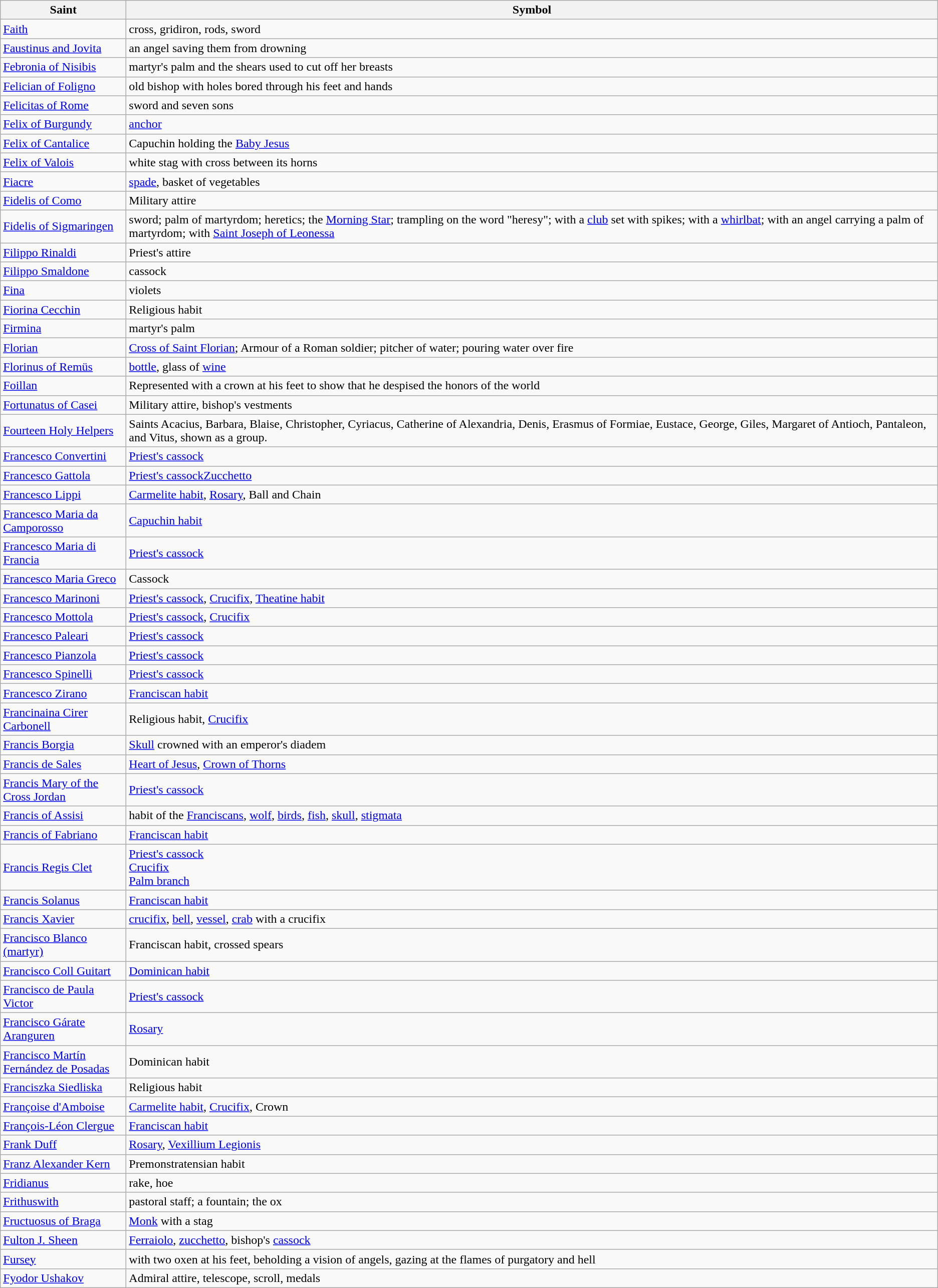<table class="wikitable">
<tr>
<th scope="col" style="width: 10em;">Saint</th>
<th scope="col">Symbol</th>
</tr>
<tr>
<td><a href='#'>Faith</a></td>
<td>cross, gridiron, rods, sword</td>
</tr>
<tr>
<td><a href='#'>Faustinus and Jovita</a></td>
<td>an angel saving them from drowning</td>
</tr>
<tr>
<td><a href='#'>Febronia of Nisibis</a></td>
<td>martyr's palm and the shears used to cut off her breasts</td>
</tr>
<tr>
<td><a href='#'>Felician of Foligno</a></td>
<td>old bishop with holes bored through his feet and hands</td>
</tr>
<tr>
<td><a href='#'>Felicitas of Rome</a></td>
<td>sword and seven sons</td>
</tr>
<tr>
<td><a href='#'>Felix of Burgundy</a></td>
<td><a href='#'>anchor</a></td>
</tr>
<tr>
<td><a href='#'>Felix of Cantalice</a></td>
<td>Capuchin holding the <a href='#'>Baby Jesus</a></td>
</tr>
<tr>
<td><a href='#'>Felix of Valois</a></td>
<td>white stag with cross between its horns</td>
</tr>
<tr>
<td><a href='#'>Fiacre</a></td>
<td><a href='#'>spade</a>, basket of vegetables</td>
</tr>
<tr>
<td><a href='#'>Fidelis of Como</a></td>
<td>Military attire</td>
</tr>
<tr>
<td><a href='#'>Fidelis of Sigmaringen</a></td>
<td>sword; palm of martyrdom; heretics; the <a href='#'>Morning Star</a>; trampling on the word "heresy"; with a <a href='#'>club</a> set with spikes; with a <a href='#'>whirlbat</a>; with an angel carrying a palm of martyrdom; with <a href='#'>Saint Joseph of Leonessa</a></td>
</tr>
<tr>
<td><a href='#'>Filippo Rinaldi</a></td>
<td>Priest's attire</td>
</tr>
<tr>
<td><a href='#'>Filippo Smaldone</a></td>
<td>cassock</td>
</tr>
<tr>
<td><a href='#'>Fina</a></td>
<td>violets</td>
</tr>
<tr>
<td><a href='#'>Fiorina Cecchin</a></td>
<td>Religious habit</td>
</tr>
<tr>
<td><a href='#'>Firmina</a></td>
<td>martyr's palm</td>
</tr>
<tr>
<td><a href='#'>Florian</a></td>
<td><a href='#'>Cross of Saint Florian</a>; Armour of a Roman soldier; pitcher of water; pouring water over fire</td>
</tr>
<tr>
<td><a href='#'>Florinus of Remüs</a></td>
<td><a href='#'>bottle</a>, glass of <a href='#'>wine</a></td>
</tr>
<tr>
<td><a href='#'>Foillan</a></td>
<td>Represented with a crown at his feet to show that he despised the honors of the world</td>
</tr>
<tr>
<td><a href='#'>Fortunatus of Casei</a></td>
<td>Military attire, bishop's vestments</td>
</tr>
<tr>
<td><a href='#'>Fourteen Holy Helpers</a></td>
<td>Saints Acacius, Barbara, Blaise, Christopher, Cyriacus, Catherine of Alexandria, Denis, Erasmus of Formiae, Eustace, George, Giles, Margaret of Antioch, Pantaleon, and Vitus, shown as a group.</td>
</tr>
<tr>
<td><a href='#'>Francesco Convertini</a></td>
<td><a href='#'>Priest's cassock</a></td>
</tr>
<tr>
<td><a href='#'>Francesco Gattola</a></td>
<td><a href='#'>Priest's cassock</a><a href='#'>Zucchetto</a></td>
</tr>
<tr>
<td><a href='#'>Francesco Lippi</a></td>
<td><a href='#'>Carmelite habit</a>, <a href='#'>Rosary</a>, Ball and Chain</td>
</tr>
<tr>
<td><a href='#'>Francesco Maria da Camporosso</a></td>
<td><a href='#'>Capuchin habit</a></td>
</tr>
<tr>
<td><a href='#'>Francesco Maria di Francia</a></td>
<td><a href='#'>Priest's cassock</a></td>
</tr>
<tr>
<td><a href='#'>Francesco Maria Greco</a></td>
<td>Cassock</td>
</tr>
<tr>
<td><a href='#'>Francesco Marinoni</a></td>
<td><a href='#'>Priest's cassock</a>, <a href='#'>Crucifix</a>, <a href='#'>Theatine habit</a></td>
</tr>
<tr>
<td><a href='#'>Francesco Mottola</a></td>
<td><a href='#'>Priest's cassock</a>, <a href='#'>Crucifix</a></td>
</tr>
<tr>
<td><a href='#'>Francesco Paleari</a></td>
<td><a href='#'>Priest's cassock</a></td>
</tr>
<tr>
<td><a href='#'>Francesco Pianzola</a></td>
<td><a href='#'>Priest's cassock</a></td>
</tr>
<tr>
<td><a href='#'>Francesco Spinelli</a></td>
<td><a href='#'>Priest's cassock</a></td>
</tr>
<tr>
<td><a href='#'>Francesco Zirano</a></td>
<td><a href='#'>Franciscan habit</a></td>
</tr>
<tr>
<td><a href='#'>Francinaina Cirer Carbonell</a></td>
<td>Religious habit, <a href='#'>Crucifix</a></td>
</tr>
<tr>
<td><a href='#'>Francis Borgia</a></td>
<td><a href='#'>Skull</a> crowned with an emperor's diadem</td>
</tr>
<tr>
<td><a href='#'>Francis de Sales</a></td>
<td><a href='#'>Heart of Jesus</a>, <a href='#'>Crown of Thorns</a></td>
</tr>
<tr>
<td><a href='#'>Francis Mary of the Cross Jordan</a></td>
<td><a href='#'>Priest's cassock</a></td>
</tr>
<tr>
<td><a href='#'>Francis of Assisi</a></td>
<td>habit of the <a href='#'>Franciscans</a>, <a href='#'>wolf</a>, <a href='#'>birds</a>, <a href='#'>fish</a>, <a href='#'>skull</a>, <a href='#'>stigmata</a></td>
</tr>
<tr>
<td><a href='#'>Francis of Fabriano</a></td>
<td><a href='#'>Franciscan habit</a></td>
</tr>
<tr>
<td><a href='#'>Francis Regis Clet</a></td>
<td><a href='#'>Priest's cassock</a><br><a href='#'>Crucifix</a><br><a href='#'>Palm branch</a></td>
</tr>
<tr>
<td><a href='#'>Francis Solanus</a></td>
<td><a href='#'>Franciscan habit</a></td>
</tr>
<tr>
<td><a href='#'>Francis Xavier</a></td>
<td><a href='#'>crucifix</a>, <a href='#'>bell</a>, <a href='#'>vessel</a>, <a href='#'>crab</a> with a crucifix</td>
</tr>
<tr>
<td><a href='#'>Francisco Blanco (martyr)</a></td>
<td>Franciscan habit, crossed spears</td>
</tr>
<tr>
<td><a href='#'>Francisco Coll Guitart</a></td>
<td><a href='#'>Dominican habit</a></td>
</tr>
<tr>
<td><a href='#'>Francisco de Paula Victor</a></td>
<td><a href='#'>Priest's cassock</a></td>
</tr>
<tr>
<td><a href='#'>Francisco Gárate Aranguren</a></td>
<td><a href='#'>Rosary</a></td>
</tr>
<tr>
<td><a href='#'>Francisco Martín Fernández de Posadas</a></td>
<td>Dominican habit</td>
</tr>
<tr>
<td><a href='#'>Franciszka Siedliska</a></td>
<td>Religious habit</td>
</tr>
<tr>
<td><a href='#'>Françoise d'Amboise</a></td>
<td><a href='#'>Carmelite habit</a>, <a href='#'>Crucifix</a>, Crown</td>
</tr>
<tr>
<td><a href='#'>François-Léon Clergue</a></td>
<td><a href='#'>Franciscan habit</a></td>
</tr>
<tr>
<td><a href='#'>Frank Duff</a></td>
<td><a href='#'>Rosary</a>, <a href='#'>Vexillium Legionis</a></td>
</tr>
<tr>
<td><a href='#'>Franz Alexander Kern</a></td>
<td>Premonstratensian habit</td>
</tr>
<tr>
<td><a href='#'>Fridianus</a></td>
<td>rake, hoe</td>
</tr>
<tr>
<td><a href='#'>Frithuswith</a></td>
<td>pastoral staff; a fountain; the ox</td>
</tr>
<tr>
<td><a href='#'>Fructuosus of Braga</a></td>
<td><a href='#'>Monk</a> with a stag</td>
</tr>
<tr>
<td><a href='#'>Fulton J. Sheen</a></td>
<td><a href='#'>Ferraiolo</a>, <a href='#'>zucchetto</a>, bishop's <a href='#'>cassock</a></td>
</tr>
<tr>
<td><a href='#'>Fursey</a></td>
<td>with two oxen at his feet, beholding a vision of angels, gazing at the flames of purgatory and hell</td>
</tr>
<tr>
<td><a href='#'>Fyodor Ushakov</a></td>
<td>Admiral attire, telescope, scroll, medals</td>
</tr>
</table>
